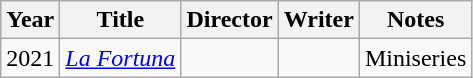<table class= "wikitable">
<tr>
<th>Year</th>
<th>Title</th>
<th>Director</th>
<th>Writer</th>
<th>Notes</th>
</tr>
<tr>
<td>2021</td>
<td><a href='#'><em>La Fortuna</em></a></td>
<td></td>
<td></td>
<td>Miniseries</td>
</tr>
</table>
